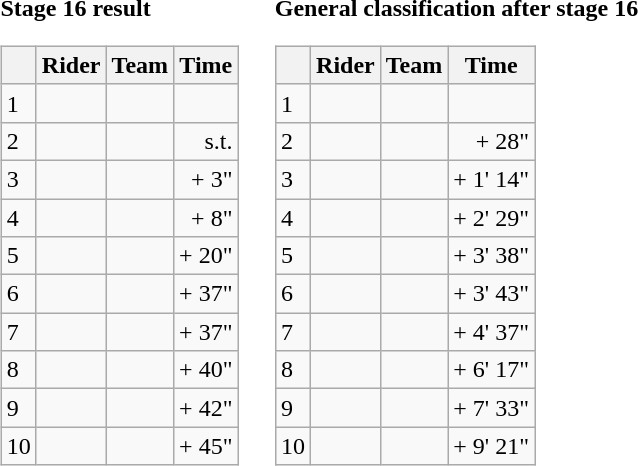<table>
<tr>
<td><strong>Stage 16 result</strong><br><table class="wikitable">
<tr>
<th></th>
<th>Rider</th>
<th>Team</th>
<th>Time</th>
</tr>
<tr>
<td>1</td>
<td></td>
<td></td>
<td align="right"></td>
</tr>
<tr>
<td>2</td>
<td></td>
<td></td>
<td align="right">s.t.</td>
</tr>
<tr>
<td>3</td>
<td></td>
<td></td>
<td align="right">+ 3"</td>
</tr>
<tr>
<td>4</td>
<td></td>
<td></td>
<td align="right">+ 8"</td>
</tr>
<tr>
<td>5</td>
<td></td>
<td></td>
<td align="right">+ 20"</td>
</tr>
<tr>
<td>6</td>
<td></td>
<td></td>
<td align="right">+ 37"</td>
</tr>
<tr>
<td>7</td>
<td></td>
<td></td>
<td align="right">+ 37"</td>
</tr>
<tr>
<td>8</td>
<td></td>
<td></td>
<td align="right">+ 40"</td>
</tr>
<tr>
<td>9</td>
<td></td>
<td></td>
<td align="right">+ 42"</td>
</tr>
<tr>
<td>10</td>
<td></td>
<td></td>
<td align="right">+ 45"</td>
</tr>
</table>
</td>
<td></td>
<td><strong>General classification after stage 16</strong><br><table class="wikitable">
<tr>
<th></th>
<th>Rider</th>
<th>Team</th>
<th>Time</th>
</tr>
<tr>
<td>1</td>
<td> </td>
<td></td>
<td align="right"></td>
</tr>
<tr>
<td>2</td>
<td> </td>
<td></td>
<td align="right">+ 28"</td>
</tr>
<tr>
<td>3</td>
<td> </td>
<td></td>
<td align="right">+ 1' 14"</td>
</tr>
<tr>
<td>4</td>
<td></td>
<td></td>
<td align="right">+ 2' 29"</td>
</tr>
<tr>
<td>5</td>
<td></td>
<td></td>
<td align="right">+ 3' 38"</td>
</tr>
<tr>
<td>6</td>
<td></td>
<td></td>
<td align="right">+ 3' 43"</td>
</tr>
<tr>
<td>7</td>
<td></td>
<td></td>
<td align="right">+ 4' 37"</td>
</tr>
<tr>
<td>8</td>
<td></td>
<td></td>
<td align="right">+ 6' 17"</td>
</tr>
<tr>
<td>9</td>
<td></td>
<td></td>
<td align="right">+ 7' 33"</td>
</tr>
<tr>
<td>10</td>
<td></td>
<td></td>
<td align="right">+ 9' 21"</td>
</tr>
</table>
</td>
</tr>
</table>
